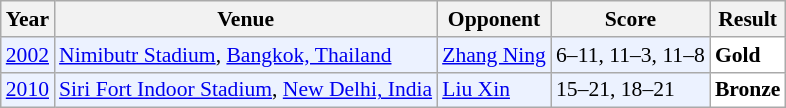<table class="sortable wikitable" style="font-size: 90%;">
<tr>
<th>Year</th>
<th>Venue</th>
<th>Opponent</th>
<th>Score</th>
<th>Result</th>
</tr>
<tr style="background:#ECF2FF">
<td align="center"><a href='#'>2002</a></td>
<td align="left"><a href='#'>Nimibutr Stadium</a>, <a href='#'>Bangkok, Thailand</a></td>
<td align="left"> <a href='#'>Zhang Ning</a></td>
<td align="left">6–11, 11–3, 11–8</td>
<td style="text-align:left; background:white"> <strong>Gold</strong></td>
</tr>
<tr style="background:#ECF2FF">
<td align="center"><a href='#'>2010</a></td>
<td align="left"><a href='#'>Siri Fort Indoor Stadium</a>, <a href='#'>New Delhi, India</a></td>
<td align="left"> <a href='#'>Liu Xin</a></td>
<td align="left">15–21, 18–21</td>
<td style="text-align:left; background:white"> <strong>Bronze</strong></td>
</tr>
</table>
